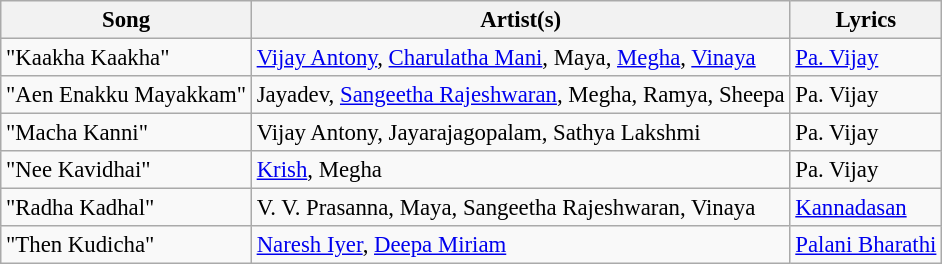<table class="wikitable" style="font-size:95%;">
<tr>
<th>Song</th>
<th>Artist(s)</th>
<th>Lyrics</th>
</tr>
<tr>
<td>"Kaakha Kaakha"</td>
<td><a href='#'>Vijay Antony</a>, <a href='#'>Charulatha Mani</a>, Maya, <a href='#'>Megha</a>, <a href='#'>Vinaya</a></td>
<td><a href='#'>Pa. Vijay</a></td>
</tr>
<tr>
<td>"Aen Enakku Mayakkam"</td>
<td>Jayadev, <a href='#'>Sangeetha Rajeshwaran</a>, Megha, Ramya, Sheepa</td>
<td>Pa. Vijay</td>
</tr>
<tr>
<td>"Macha Kanni"</td>
<td>Vijay Antony, Jayarajagopalam, Sathya Lakshmi</td>
<td>Pa. Vijay</td>
</tr>
<tr>
<td>"Nee Kavidhai"</td>
<td><a href='#'>Krish</a>, Megha</td>
<td>Pa. Vijay</td>
</tr>
<tr>
<td>"Radha Kadhal"</td>
<td>V. V. Prasanna, Maya, Sangeetha Rajeshwaran, Vinaya</td>
<td><a href='#'>Kannadasan</a></td>
</tr>
<tr>
<td>"Then Kudicha"</td>
<td><a href='#'>Naresh Iyer</a>, <a href='#'>Deepa Miriam</a></td>
<td><a href='#'>Palani Bharathi</a></td>
</tr>
</table>
